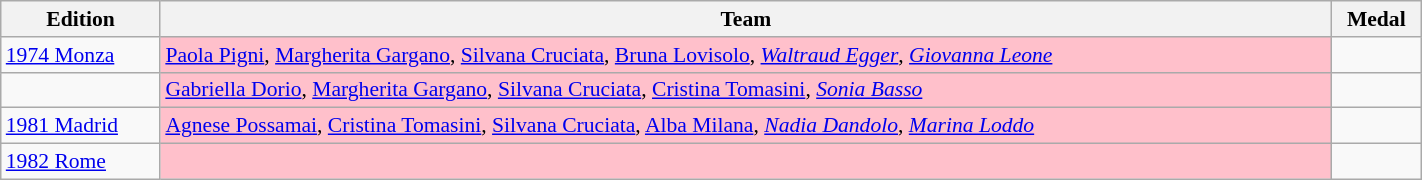<table class="wikitable sortable" width=75% style="font-size:90%; text-align:left;">
<tr>
<th>Edition</th>
<th>Team</th>
<th>Medal</th>
</tr>
<tr>
<td><a href='#'>1974 Monza</a></td>
<td bgcolor=pink><a href='#'>Paola Pigni</a>, <a href='#'>Margherita Gargano</a>, <a href='#'>Silvana Cruciata</a>, <a href='#'>Bruna Lovisolo</a>, <em><a href='#'>Waltraud Egger</a></em>, <em><a href='#'>Giovanna Leone</a></em></td>
<td align=center></td>
</tr>
<tr>
<td></td>
<td bgcolor=pink><a href='#'>Gabriella Dorio</a>, <a href='#'>Margherita Gargano</a>, <a href='#'>Silvana Cruciata</a>, <a href='#'>Cristina Tomasini</a>, <em><a href='#'>Sonia Basso</a></em></td>
<td align=center></td>
</tr>
<tr>
<td><a href='#'>1981 Madrid</a></td>
<td bgcolor=pink><a href='#'>Agnese Possamai</a>, <a href='#'>Cristina Tomasini</a>, <a href='#'>Silvana Cruciata</a>, <a href='#'>Alba Milana</a>, <em><a href='#'>Nadia Dandolo</a></em>, <em><a href='#'>Marina Loddo</a></em></td>
<td align=center></td>
</tr>
<tr>
<td><a href='#'>1982 Rome</a></td>
<td bgcolor=pink></td>
<td align=center></td>
</tr>
</table>
